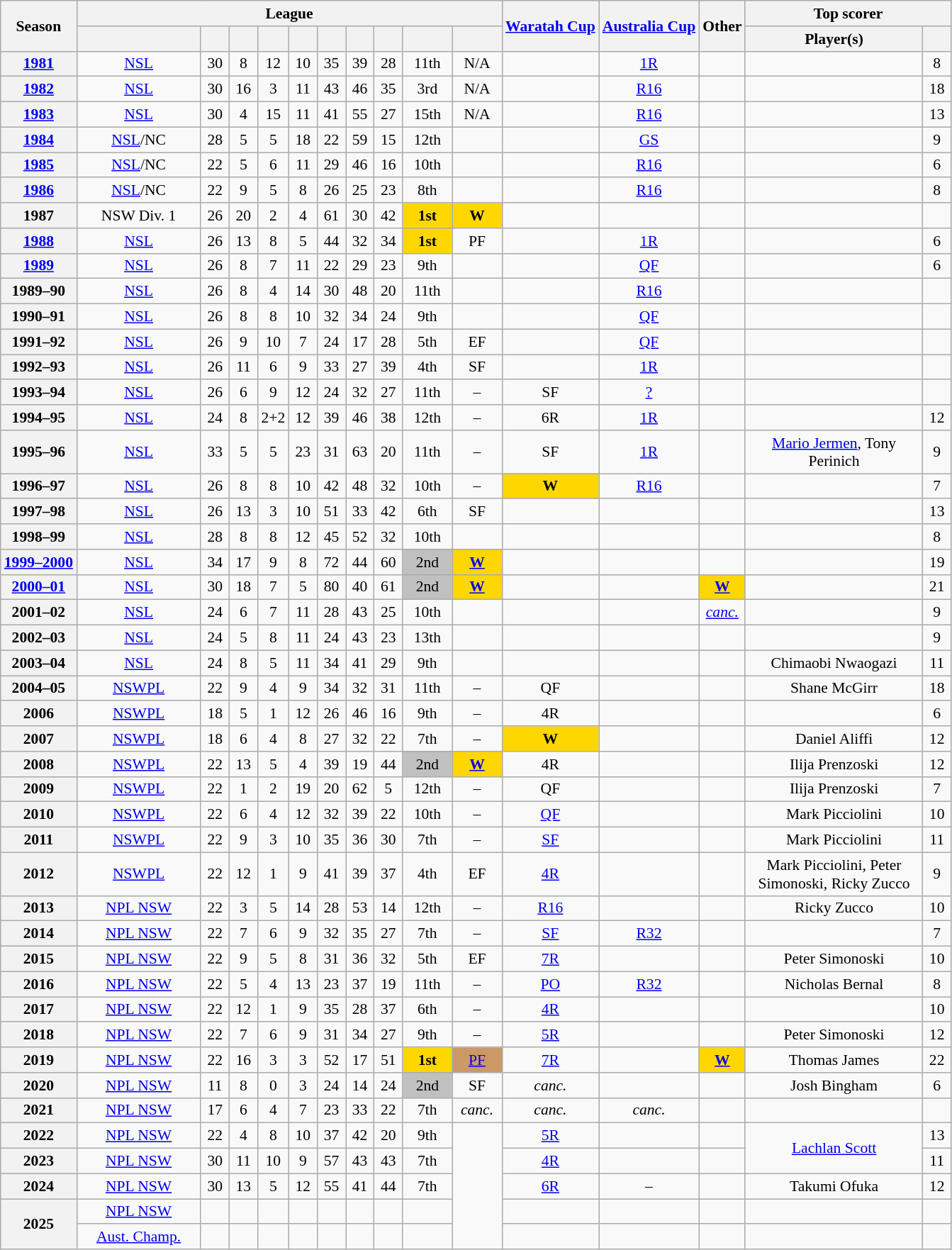<table class="wikitable sortable" style="text-align:center; font-size:90%;">
<tr>
<th rowspan=2 width=8%>Season</th>
<th colspan=10>League</th>
<th rowspan=2><a href='#'>Waratah Cup</a></th>
<th rowspan=2><a href='#'>Australia Cup</a></th>
<th rowspan=2>Other</th>
<th colspan=2>Top scorer</th>
</tr>
<tr>
<th width="110px"></th>
<th width="20px"></th>
<th width="20px"></th>
<th width="20px"></th>
<th width="20px"></th>
<th width="20px"></th>
<th width="20px"></th>
<th width="20px"></th>
<th width="40px"></th>
<th width="40px"></th>
<th width="160px">Player(s)</th>
<th width="20px"></th>
</tr>
<tr>
<th scope="row"><a href='#'>1981</a></th>
<td><a href='#'>NSL</a></td>
<td>30</td>
<td>8</td>
<td>12</td>
<td>10</td>
<td>35</td>
<td>39</td>
<td>28</td>
<td>11th</td>
<td>N/A</td>
<td></td>
<td><a href='#'> 1R</a></td>
<td></td>
<td></td>
<td>8</td>
</tr>
<tr>
<th><a href='#'>1982</a></th>
<td><a href='#'>NSL</a></td>
<td>30</td>
<td>16</td>
<td>3</td>
<td>11</td>
<td>43</td>
<td>46</td>
<td>35</td>
<td>3rd</td>
<td>N/A</td>
<td></td>
<td><a href='#'> R16</a></td>
<td></td>
<td></td>
<td>18</td>
</tr>
<tr>
<th><a href='#'>1983</a></th>
<td><a href='#'>NSL</a></td>
<td>30</td>
<td>4</td>
<td>15</td>
<td>11</td>
<td>41</td>
<td>55</td>
<td>27</td>
<td>15th</td>
<td>N/A</td>
<td></td>
<td><a href='#'> R16</a></td>
<td></td>
<td></td>
<td>13</td>
</tr>
<tr>
<th><a href='#'>1984</a></th>
<td><a href='#'>NSL</a>/NC</td>
<td>28</td>
<td>5</td>
<td>5</td>
<td>18</td>
<td>22</td>
<td>59</td>
<td>15</td>
<td>12th</td>
<td></td>
<td></td>
<td><a href='#'> GS</a></td>
<td></td>
<td></td>
<td>9</td>
</tr>
<tr>
<th><a href='#'>1985</a></th>
<td><a href='#'>NSL</a>/NC</td>
<td>22</td>
<td>5</td>
<td>6</td>
<td>11</td>
<td>29</td>
<td>46</td>
<td>16</td>
<td>10th</td>
<td></td>
<td></td>
<td><a href='#'> R16</a></td>
<td></td>
<td></td>
<td>6</td>
</tr>
<tr>
<th><a href='#'>1986</a></th>
<td><a href='#'>NSL</a>/NC</td>
<td>22</td>
<td>9</td>
<td>5</td>
<td>8</td>
<td>26</td>
<td>25</td>
<td>23</td>
<td>8th</td>
<td></td>
<td></td>
<td><a href='#'> R16</a></td>
<td></td>
<td></td>
<td>8</td>
</tr>
<tr>
<th>1987</th>
<td>NSW Div. 1</td>
<td>26</td>
<td>20</td>
<td>2</td>
<td>4</td>
<td>61</td>
<td>30</td>
<td>42</td>
<td bgcolor=gold><strong>1st</strong></td>
<td bgcolor=gold><strong>W</strong></td>
<td></td>
<td></td>
<td></td>
<td></td>
<td></td>
</tr>
<tr>
<th><a href='#'>1988</a></th>
<td><a href='#'>NSL</a></td>
<td>26</td>
<td>13</td>
<td>8</td>
<td>5</td>
<td>44</td>
<td>32</td>
<td>34</td>
<td bgcolor=gold><strong>1st</strong></td>
<td>PF</td>
<td></td>
<td><a href='#'> 1R</a></td>
<td></td>
<td></td>
<td>6</td>
</tr>
<tr>
<th><a href='#'>1989</a></th>
<td><a href='#'>NSL</a></td>
<td>26</td>
<td>8</td>
<td>7</td>
<td>11</td>
<td>22</td>
<td>29</td>
<td>23</td>
<td>9th</td>
<td></td>
<td></td>
<td><a href='#'> QF</a></td>
<td></td>
<td></td>
<td>6</td>
</tr>
<tr>
<th>1989–90</th>
<td><a href='#'>NSL</a></td>
<td>26</td>
<td>8</td>
<td>4</td>
<td>14</td>
<td>30</td>
<td>48</td>
<td>20</td>
<td>11th</td>
<td></td>
<td></td>
<td><a href='#'> R16</a></td>
<td></td>
<td></td>
<td></td>
</tr>
<tr>
<th>1990–91</th>
<td><a href='#'>NSL</a></td>
<td>26</td>
<td>8</td>
<td>8</td>
<td>10</td>
<td>32</td>
<td>34</td>
<td>24</td>
<td>9th</td>
<td></td>
<td></td>
<td><a href='#'>QF</a></td>
<td></td>
<td></td>
<td></td>
</tr>
<tr>
<th>1991–92</th>
<td><a href='#'>NSL</a></td>
<td>26</td>
<td>9</td>
<td>10</td>
<td>7</td>
<td>24</td>
<td>17</td>
<td>28</td>
<td>5th</td>
<td>EF</td>
<td></td>
<td><a href='#'> QF</a></td>
<td></td>
<td></td>
<td></td>
</tr>
<tr>
<th>1992–93</th>
<td><a href='#'>NSL</a></td>
<td>26</td>
<td>11</td>
<td>6</td>
<td>9</td>
<td>33</td>
<td>27</td>
<td>39</td>
<td>4th</td>
<td>SF</td>
<td></td>
<td><a href='#'> 1R</a></td>
<td></td>
<td></td>
<td></td>
</tr>
<tr>
<th>1993–94</th>
<td><a href='#'>NSL</a></td>
<td>26</td>
<td>6</td>
<td>9</td>
<td>12</td>
<td>24</td>
<td>32</td>
<td>27</td>
<td>11th</td>
<td>–</td>
<td>SF</td>
<td><a href='#'> ?</a></td>
<td></td>
<td></td>
<td></td>
</tr>
<tr>
<th>1994–95</th>
<td><a href='#'>NSL</a></td>
<td>24</td>
<td>8</td>
<td>2+2</td>
<td>12</td>
<td>39</td>
<td>46</td>
<td>38</td>
<td>12th</td>
<td>–</td>
<td>6R</td>
<td><a href='#'> 1R</a></td>
<td></td>
<td></td>
<td>12</td>
</tr>
<tr>
<th>1995–96</th>
<td><a href='#'>NSL</a></td>
<td>33</td>
<td>5</td>
<td>5</td>
<td>23</td>
<td>31</td>
<td>63</td>
<td>20</td>
<td>11th</td>
<td>–</td>
<td>SF</td>
<td><a href='#'> 1R</a></td>
<td></td>
<td><a href='#'>Mario Jermen</a>, Tony Perinich</td>
<td>9</td>
</tr>
<tr>
<th>1996–97</th>
<td><a href='#'>NSL</a></td>
<td>26</td>
<td>8</td>
<td>8</td>
<td>10</td>
<td>42</td>
<td>48</td>
<td>32</td>
<td>10th</td>
<td>–</td>
<td bgcolor=gold><strong>W</strong></td>
<td><a href='#'> R16</a></td>
<td></td>
<td></td>
<td>7</td>
</tr>
<tr>
<th>1997–98</th>
<td><a href='#'>NSL</a></td>
<td>26</td>
<td>13</td>
<td>3</td>
<td>10</td>
<td>51</td>
<td>33</td>
<td>42</td>
<td>6th</td>
<td>SF</td>
<td></td>
<td></td>
<td></td>
<td></td>
<td>13</td>
</tr>
<tr>
<th>1998–99</th>
<td><a href='#'>NSL</a></td>
<td>28</td>
<td>8</td>
<td>8</td>
<td>12</td>
<td>45</td>
<td>52</td>
<td>32</td>
<td>10th</td>
<td></td>
<td></td>
<td></td>
<td></td>
<td></td>
<td>8</td>
</tr>
<tr>
<th><a href='#'>1999–2000</a></th>
<td><a href='#'>NSL</a></td>
<td>34</td>
<td>17</td>
<td>9</td>
<td>8</td>
<td>72</td>
<td>44</td>
<td>60</td>
<td bgcolor=silver>2nd</td>
<td bgcolor=gold><strong><a href='#'>W</a></strong></td>
<td></td>
<td></td>
<td></td>
<td></td>
<td>19</td>
</tr>
<tr>
<th><a href='#'>2000–01</a></th>
<td><a href='#'>NSL</a></td>
<td>30</td>
<td>18</td>
<td>7</td>
<td>5</td>
<td>80</td>
<td>40</td>
<td>61</td>
<td bgcolor=silver>2nd</td>
<td bgcolor=gold><strong><a href='#'>W</a></strong></td>
<td></td>
<td></td>
<td bgcolor=gold><strong><a href='#'>W</a></strong></td>
<td></td>
<td>21</td>
</tr>
<tr>
<th>2001–02</th>
<td><a href='#'>NSL</a></td>
<td>24</td>
<td>6</td>
<td>7</td>
<td>11</td>
<td>28</td>
<td>43</td>
<td>25</td>
<td>10th</td>
<td></td>
<td></td>
<td></td>
<td><a href='#'><em>canc.</em></a></td>
<td></td>
<td>9</td>
</tr>
<tr>
<th>2002–03</th>
<td><a href='#'>NSL</a></td>
<td>24</td>
<td>5</td>
<td>8</td>
<td>11</td>
<td>24</td>
<td>43</td>
<td>23</td>
<td>13th</td>
<td></td>
<td></td>
<td></td>
<td></td>
<td></td>
<td>9</td>
</tr>
<tr>
<th>2003–04</th>
<td><a href='#'>NSL</a></td>
<td>24</td>
<td>8</td>
<td>5</td>
<td>11</td>
<td>34</td>
<td>41</td>
<td>29</td>
<td>9th</td>
<td></td>
<td></td>
<td></td>
<td></td>
<td>Chimaobi Nwaogazi</td>
<td>11</td>
</tr>
<tr>
<th>2004–05</th>
<td><a href='#'>NSWPL</a></td>
<td>22</td>
<td>9</td>
<td>4</td>
<td>9</td>
<td>34</td>
<td>32</td>
<td>31</td>
<td>11th</td>
<td>–</td>
<td>QF</td>
<td></td>
<td></td>
<td>Shane McGirr</td>
<td>18</td>
</tr>
<tr>
<th>2006</th>
<td><a href='#'>NSWPL</a></td>
<td>18</td>
<td>5</td>
<td>1</td>
<td>12</td>
<td>26</td>
<td>46</td>
<td>16</td>
<td>9th</td>
<td>–</td>
<td>4R</td>
<td></td>
<td></td>
<td></td>
<td>6</td>
</tr>
<tr>
<th>2007</th>
<td><a href='#'>NSWPL</a></td>
<td>18</td>
<td>6</td>
<td>4</td>
<td>8</td>
<td>27</td>
<td>32</td>
<td>22</td>
<td>7th</td>
<td>–</td>
<td bgcolor=gold><strong>W</strong></td>
<td></td>
<td></td>
<td>Daniel Aliffi</td>
<td>12</td>
</tr>
<tr>
<th>2008</th>
<td><a href='#'>NSWPL</a></td>
<td>22</td>
<td>13</td>
<td>5</td>
<td>4</td>
<td>39</td>
<td>19</td>
<td>44</td>
<td bgcolor=silver>2nd</td>
<td bgcolor=gold><strong><a href='#'>W</a></strong></td>
<td>4R</td>
<td></td>
<td></td>
<td>Ilija Prenzoski</td>
<td>12</td>
</tr>
<tr>
<th>2009</th>
<td><a href='#'>NSWPL</a></td>
<td>22</td>
<td>1</td>
<td>2</td>
<td>19</td>
<td>20</td>
<td>62</td>
<td>5</td>
<td>12th</td>
<td>–</td>
<td>QF</td>
<td></td>
<td></td>
<td>Ilija Prenzoski</td>
<td>7</td>
</tr>
<tr>
<th>2010</th>
<td><a href='#'>NSWPL</a></td>
<td>22</td>
<td>6</td>
<td>4</td>
<td>12</td>
<td>32</td>
<td>39</td>
<td>22</td>
<td>10th</td>
<td>–</td>
<td><a href='#'>QF</a></td>
<td></td>
<td></td>
<td>Mark Picciolini</td>
<td>10</td>
</tr>
<tr>
<th>2011</th>
<td><a href='#'>NSWPL</a></td>
<td>22</td>
<td>9</td>
<td>3</td>
<td>10</td>
<td>35</td>
<td>36</td>
<td>30</td>
<td>7th</td>
<td>–</td>
<td><a href='#'>SF</a></td>
<td></td>
<td></td>
<td>Mark Picciolini</td>
<td>11</td>
</tr>
<tr>
<th>2012</th>
<td><a href='#'>NSWPL</a></td>
<td>22</td>
<td>12</td>
<td>1</td>
<td>9</td>
<td>41</td>
<td>39</td>
<td>37</td>
<td>4th</td>
<td>EF</td>
<td><a href='#'>4R</a></td>
<td></td>
<td></td>
<td>Mark Picciolini, Peter Simonoski, Ricky Zucco</td>
<td>9</td>
</tr>
<tr>
<th>2013</th>
<td><a href='#'>NPL NSW</a></td>
<td>22</td>
<td>3</td>
<td>5</td>
<td>14</td>
<td>28</td>
<td>53</td>
<td>14</td>
<td>12th</td>
<td>–</td>
<td><a href='#'>R16</a></td>
<td></td>
<td></td>
<td>Ricky Zucco</td>
<td>10</td>
</tr>
<tr>
<th>2014</th>
<td><a href='#'>NPL NSW</a></td>
<td>22</td>
<td>7</td>
<td>6</td>
<td>9</td>
<td>32</td>
<td>35</td>
<td>27</td>
<td>7th</td>
<td>–</td>
<td><a href='#'>SF</a></td>
<td><a href='#'>R32</a></td>
<td></td>
<td></td>
<td>7</td>
</tr>
<tr>
<th>2015</th>
<td><a href='#'>NPL NSW</a></td>
<td>22</td>
<td>9</td>
<td>5</td>
<td>8</td>
<td>31</td>
<td>36</td>
<td>32</td>
<td>5th</td>
<td>EF</td>
<td><a href='#'>7R</a></td>
<td></td>
<td></td>
<td>Peter Simonoski</td>
<td>10</td>
</tr>
<tr>
<th>2016</th>
<td><a href='#'>NPL NSW</a></td>
<td>22</td>
<td>5</td>
<td>4</td>
<td>13</td>
<td>23</td>
<td>37</td>
<td>19</td>
<td>11th</td>
<td>–</td>
<td><a href='#'>PO</a></td>
<td><a href='#'>R32</a></td>
<td></td>
<td>Nicholas Bernal</td>
<td>8</td>
</tr>
<tr>
<th>2017</th>
<td><a href='#'>NPL NSW</a></td>
<td>22</td>
<td>12</td>
<td>1</td>
<td>9</td>
<td>35</td>
<td>28</td>
<td>37</td>
<td>6th</td>
<td>–</td>
<td><a href='#'>4R</a></td>
<td></td>
<td></td>
<td></td>
<td>10</td>
</tr>
<tr>
<th>2018</th>
<td><a href='#'>NPL NSW</a></td>
<td>22</td>
<td>7</td>
<td>6</td>
<td>9</td>
<td>31</td>
<td>34</td>
<td>27</td>
<td>9th</td>
<td>–</td>
<td><a href='#'>5R</a></td>
<td></td>
<td></td>
<td>Peter Simonoski</td>
<td>12</td>
</tr>
<tr>
<th>2019</th>
<td><a href='#'>NPL NSW</a></td>
<td>22</td>
<td>16</td>
<td>3</td>
<td>3</td>
<td>52</td>
<td>17</td>
<td>51</td>
<td bgcolor="gold"><strong>1st</strong></td>
<td bgcolor=#CC9966><a href='#'>PF</a></td>
<td><a href='#'>7R</a></td>
<td></td>
<td bgcolor=gold><a href='#'><strong>W</strong></a></td>
<td>Thomas James</td>
<td>22</td>
</tr>
<tr>
<th>2020</th>
<td><a href='#'>NPL NSW</a></td>
<td>11</td>
<td>8</td>
<td>0</td>
<td>3</td>
<td>24</td>
<td>14</td>
<td>24</td>
<td bgcolor=silver>2nd</td>
<td>SF</td>
<td><em>canc.</em></td>
<td></td>
<td></td>
<td>Josh Bingham</td>
<td>6</td>
</tr>
<tr>
<th>2021</th>
<td><a href='#'>NPL NSW</a></td>
<td>17</td>
<td>6</td>
<td>4</td>
<td>7</td>
<td>23</td>
<td>33</td>
<td>22</td>
<td>7th</td>
<td><em>canc.</em></td>
<td><em>canc.</em></td>
<td><em>canc.</em></td>
<td></td>
<td></td>
<td></td>
</tr>
<tr>
<th>2022</th>
<td><a href='#'>NPL NSW</a></td>
<td>22</td>
<td>4</td>
<td>8</td>
<td>10</td>
<td>37</td>
<td>42</td>
<td>20</td>
<td>9th</td>
<td rowspan="5"></td>
<td><a href='#'>5R</a></td>
<td></td>
<td></td>
<td rowspan="2"><a href='#'>Lachlan Scott</a></td>
<td>13</td>
</tr>
<tr>
<th>2023</th>
<td><a href='#'>NPL NSW</a></td>
<td>30</td>
<td>11</td>
<td>10</td>
<td>9</td>
<td>57</td>
<td>43</td>
<td>43</td>
<td>7th</td>
<td><a href='#'>4R</a></td>
<td></td>
<td></td>
<td>11</td>
</tr>
<tr>
<th>2024</th>
<td><a href='#'>NPL NSW</a></td>
<td>30</td>
<td>13</td>
<td>5</td>
<td>12</td>
<td>55</td>
<td>41</td>
<td>44</td>
<td>7th</td>
<td><a href='#'>6R</a></td>
<td>–</td>
<td></td>
<td>Takumi Ofuka</td>
<td>12</td>
</tr>
<tr>
<th rowspan="2">2025</th>
<td><a href='#'>NPL NSW</a></td>
<td></td>
<td></td>
<td></td>
<td></td>
<td></td>
<td></td>
<td></td>
<td></td>
<td></td>
<td></td>
<td></td>
<td></td>
<td></td>
</tr>
<tr>
<td><a href='#'>Aust. Champ.</a></td>
<td></td>
<td></td>
<td></td>
<td></td>
<td></td>
<td></td>
<td></td>
<td></td>
<td></td>
<td></td>
<td></td>
<td></td>
<td></td>
</tr>
</table>
